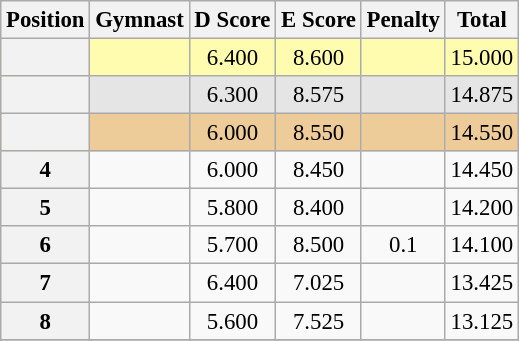<table class="wikitable sortable" style="text-align:center; font-size:95%">
<tr>
<th scope=col>Position</th>
<th scope=col>Gymnast</th>
<th scope=col>D Score</th>
<th scope=col>E Score</th>
<th scope=col>Penalty</th>
<th scope=col>Total</th>
</tr>
<tr bgcolor=fffcaf>
<th scope=row></th>
<td align="left"></td>
<td>6.400</td>
<td>8.600</td>
<td></td>
<td>15.000</td>
</tr>
<tr bgcolor=e5e5e5>
<th scope=row></th>
<td align="left"></td>
<td>6.300</td>
<td>8.575</td>
<td></td>
<td>14.875</td>
</tr>
<tr bgcolor=eecc99>
<th scope=row></th>
<td align="left"></td>
<td>6.000</td>
<td>8.550</td>
<td></td>
<td>14.550</td>
</tr>
<tr>
<th scope=row>4</th>
<td align="left"></td>
<td>6.000</td>
<td>8.450</td>
<td></td>
<td>14.450</td>
</tr>
<tr>
<th scope=row>5</th>
<td align="left"></td>
<td>5.800</td>
<td>8.400</td>
<td></td>
<td>14.200</td>
</tr>
<tr>
<th scope=row>6</th>
<td align="left"></td>
<td>5.700</td>
<td>8.500</td>
<td>0.1</td>
<td>14.100</td>
</tr>
<tr>
<th scope=row>7</th>
<td align="left"></td>
<td>6.400</td>
<td>7.025</td>
<td></td>
<td>13.425</td>
</tr>
<tr>
<th scope=row>8</th>
<td align="left"></td>
<td>5.600</td>
<td>7.525</td>
<td></td>
<td>13.125</td>
</tr>
<tr>
</tr>
</table>
